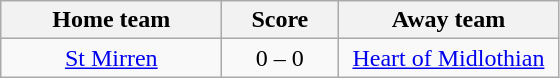<table class="wikitable" style="text-align: center">
<tr>
<th width=140>Home team</th>
<th width=70>Score</th>
<th width=140>Away team</th>
</tr>
<tr>
<td><a href='#'>St Mirren</a></td>
<td>0 – 0</td>
<td><a href='#'>Heart of Midlothian</a></td>
</tr>
</table>
